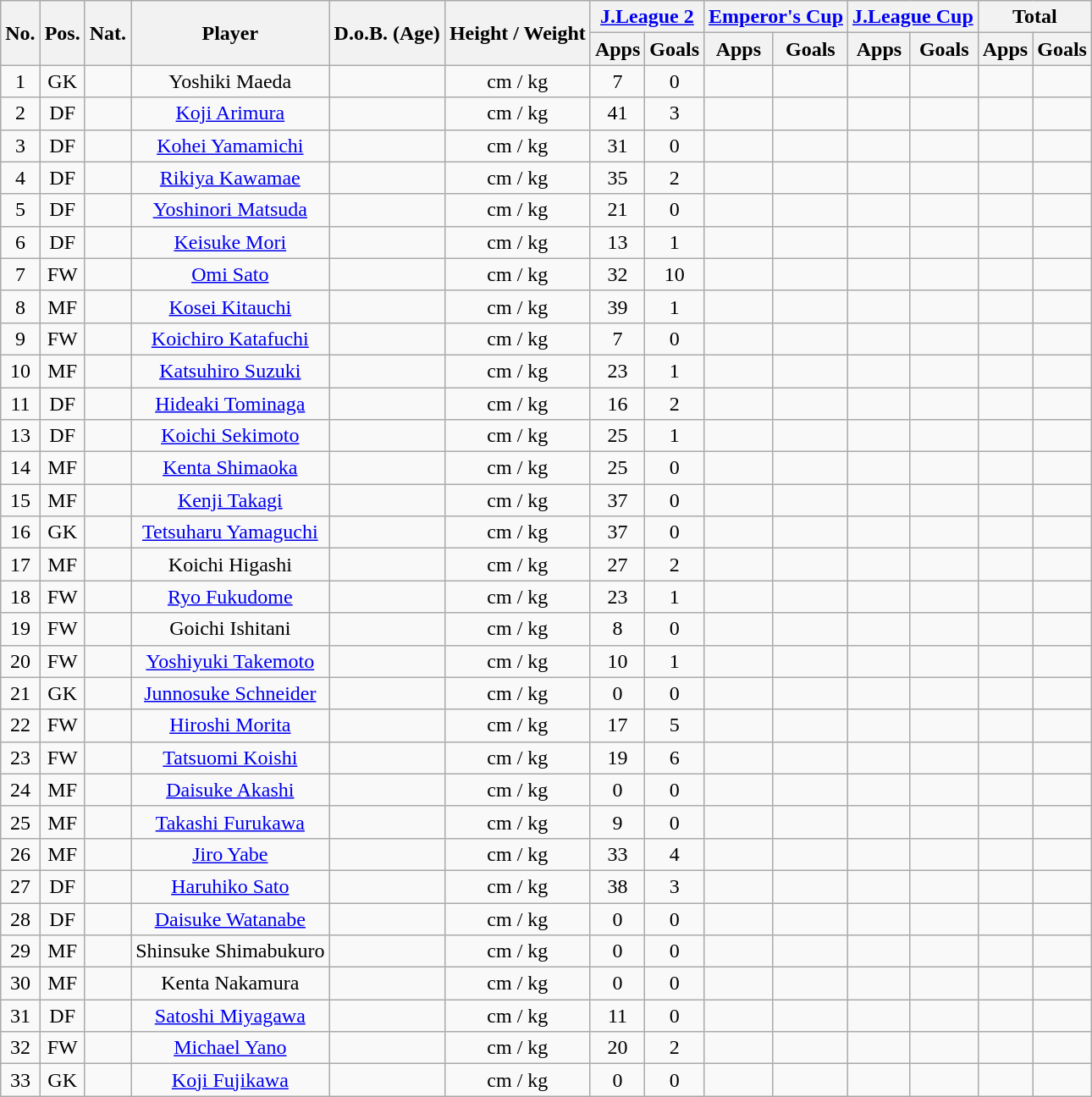<table class="wikitable" style="text-align:center;">
<tr>
<th rowspan="2">No.</th>
<th rowspan="2">Pos.</th>
<th rowspan="2">Nat.</th>
<th rowspan="2">Player</th>
<th rowspan="2">D.o.B. (Age)</th>
<th rowspan="2">Height / Weight</th>
<th colspan="2"><a href='#'>J.League 2</a></th>
<th colspan="2"><a href='#'>Emperor's Cup</a></th>
<th colspan="2"><a href='#'>J.League Cup</a></th>
<th colspan="2">Total</th>
</tr>
<tr>
<th>Apps</th>
<th>Goals</th>
<th>Apps</th>
<th>Goals</th>
<th>Apps</th>
<th>Goals</th>
<th>Apps</th>
<th>Goals</th>
</tr>
<tr>
<td>1</td>
<td>GK</td>
<td></td>
<td>Yoshiki Maeda</td>
<td></td>
<td>cm / kg</td>
<td>7</td>
<td>0</td>
<td></td>
<td></td>
<td></td>
<td></td>
<td></td>
<td></td>
</tr>
<tr>
<td>2</td>
<td>DF</td>
<td></td>
<td><a href='#'>Koji Arimura</a></td>
<td></td>
<td>cm / kg</td>
<td>41</td>
<td>3</td>
<td></td>
<td></td>
<td></td>
<td></td>
<td></td>
<td></td>
</tr>
<tr>
<td>3</td>
<td>DF</td>
<td></td>
<td><a href='#'>Kohei Yamamichi</a></td>
<td></td>
<td>cm / kg</td>
<td>31</td>
<td>0</td>
<td></td>
<td></td>
<td></td>
<td></td>
<td></td>
<td></td>
</tr>
<tr>
<td>4</td>
<td>DF</td>
<td></td>
<td><a href='#'>Rikiya Kawamae</a></td>
<td></td>
<td>cm / kg</td>
<td>35</td>
<td>2</td>
<td></td>
<td></td>
<td></td>
<td></td>
<td></td>
<td></td>
</tr>
<tr>
<td>5</td>
<td>DF</td>
<td></td>
<td><a href='#'>Yoshinori Matsuda</a></td>
<td></td>
<td>cm / kg</td>
<td>21</td>
<td>0</td>
<td></td>
<td></td>
<td></td>
<td></td>
<td></td>
<td></td>
</tr>
<tr>
<td>6</td>
<td>DF</td>
<td></td>
<td><a href='#'>Keisuke Mori</a></td>
<td></td>
<td>cm / kg</td>
<td>13</td>
<td>1</td>
<td></td>
<td></td>
<td></td>
<td></td>
<td></td>
<td></td>
</tr>
<tr>
<td>7</td>
<td>FW</td>
<td></td>
<td><a href='#'>Omi Sato</a></td>
<td></td>
<td>cm / kg</td>
<td>32</td>
<td>10</td>
<td></td>
<td></td>
<td></td>
<td></td>
<td></td>
<td></td>
</tr>
<tr>
<td>8</td>
<td>MF</td>
<td></td>
<td><a href='#'>Kosei Kitauchi</a></td>
<td></td>
<td>cm / kg</td>
<td>39</td>
<td>1</td>
<td></td>
<td></td>
<td></td>
<td></td>
<td></td>
<td></td>
</tr>
<tr>
<td>9</td>
<td>FW</td>
<td></td>
<td><a href='#'>Koichiro Katafuchi</a></td>
<td></td>
<td>cm / kg</td>
<td>7</td>
<td>0</td>
<td></td>
<td></td>
<td></td>
<td></td>
<td></td>
<td></td>
</tr>
<tr>
<td>10</td>
<td>MF</td>
<td></td>
<td><a href='#'>Katsuhiro Suzuki</a></td>
<td></td>
<td>cm / kg</td>
<td>23</td>
<td>1</td>
<td></td>
<td></td>
<td></td>
<td></td>
<td></td>
<td></td>
</tr>
<tr>
<td>11</td>
<td>DF</td>
<td></td>
<td><a href='#'>Hideaki Tominaga</a></td>
<td></td>
<td>cm / kg</td>
<td>16</td>
<td>2</td>
<td></td>
<td></td>
<td></td>
<td></td>
<td></td>
<td></td>
</tr>
<tr>
<td>13</td>
<td>DF</td>
<td></td>
<td><a href='#'>Koichi Sekimoto</a></td>
<td></td>
<td>cm / kg</td>
<td>25</td>
<td>1</td>
<td></td>
<td></td>
<td></td>
<td></td>
<td></td>
<td></td>
</tr>
<tr>
<td>14</td>
<td>MF</td>
<td></td>
<td><a href='#'>Kenta Shimaoka</a></td>
<td></td>
<td>cm / kg</td>
<td>25</td>
<td>0</td>
<td></td>
<td></td>
<td></td>
<td></td>
<td></td>
<td></td>
</tr>
<tr>
<td>15</td>
<td>MF</td>
<td></td>
<td><a href='#'>Kenji Takagi</a></td>
<td></td>
<td>cm / kg</td>
<td>37</td>
<td>0</td>
<td></td>
<td></td>
<td></td>
<td></td>
<td></td>
<td></td>
</tr>
<tr>
<td>16</td>
<td>GK</td>
<td></td>
<td><a href='#'>Tetsuharu Yamaguchi</a></td>
<td></td>
<td>cm / kg</td>
<td>37</td>
<td>0</td>
<td></td>
<td></td>
<td></td>
<td></td>
<td></td>
<td></td>
</tr>
<tr>
<td>17</td>
<td>MF</td>
<td></td>
<td>Koichi Higashi</td>
<td></td>
<td>cm / kg</td>
<td>27</td>
<td>2</td>
<td></td>
<td></td>
<td></td>
<td></td>
<td></td>
<td></td>
</tr>
<tr>
<td>18</td>
<td>FW</td>
<td></td>
<td><a href='#'>Ryo Fukudome</a></td>
<td></td>
<td>cm / kg</td>
<td>23</td>
<td>1</td>
<td></td>
<td></td>
<td></td>
<td></td>
<td></td>
<td></td>
</tr>
<tr>
<td>19</td>
<td>FW</td>
<td></td>
<td>Goichi Ishitani</td>
<td></td>
<td>cm / kg</td>
<td>8</td>
<td>0</td>
<td></td>
<td></td>
<td></td>
<td></td>
<td></td>
<td></td>
</tr>
<tr>
<td>20</td>
<td>FW</td>
<td></td>
<td><a href='#'>Yoshiyuki Takemoto</a></td>
<td></td>
<td>cm / kg</td>
<td>10</td>
<td>1</td>
<td></td>
<td></td>
<td></td>
<td></td>
<td></td>
<td></td>
</tr>
<tr>
<td>21</td>
<td>GK</td>
<td></td>
<td><a href='#'>Junnosuke Schneider</a></td>
<td></td>
<td>cm / kg</td>
<td>0</td>
<td>0</td>
<td></td>
<td></td>
<td></td>
<td></td>
<td></td>
<td></td>
</tr>
<tr>
<td>22</td>
<td>FW</td>
<td></td>
<td><a href='#'>Hiroshi Morita</a></td>
<td></td>
<td>cm / kg</td>
<td>17</td>
<td>5</td>
<td></td>
<td></td>
<td></td>
<td></td>
<td></td>
<td></td>
</tr>
<tr>
<td>23</td>
<td>FW</td>
<td></td>
<td><a href='#'>Tatsuomi Koishi</a></td>
<td></td>
<td>cm / kg</td>
<td>19</td>
<td>6</td>
<td></td>
<td></td>
<td></td>
<td></td>
<td></td>
<td></td>
</tr>
<tr>
<td>24</td>
<td>MF</td>
<td></td>
<td><a href='#'>Daisuke Akashi</a></td>
<td></td>
<td>cm / kg</td>
<td>0</td>
<td>0</td>
<td></td>
<td></td>
<td></td>
<td></td>
<td></td>
<td></td>
</tr>
<tr>
<td>25</td>
<td>MF</td>
<td></td>
<td><a href='#'>Takashi Furukawa</a></td>
<td></td>
<td>cm / kg</td>
<td>9</td>
<td>0</td>
<td></td>
<td></td>
<td></td>
<td></td>
<td></td>
<td></td>
</tr>
<tr>
<td>26</td>
<td>MF</td>
<td></td>
<td><a href='#'>Jiro Yabe</a></td>
<td></td>
<td>cm / kg</td>
<td>33</td>
<td>4</td>
<td></td>
<td></td>
<td></td>
<td></td>
<td></td>
<td></td>
</tr>
<tr>
<td>27</td>
<td>DF</td>
<td></td>
<td><a href='#'>Haruhiko Sato</a></td>
<td></td>
<td>cm / kg</td>
<td>38</td>
<td>3</td>
<td></td>
<td></td>
<td></td>
<td></td>
<td></td>
<td></td>
</tr>
<tr>
<td>28</td>
<td>DF</td>
<td></td>
<td><a href='#'>Daisuke Watanabe</a></td>
<td></td>
<td>cm / kg</td>
<td>0</td>
<td>0</td>
<td></td>
<td></td>
<td></td>
<td></td>
<td></td>
<td></td>
</tr>
<tr>
<td>29</td>
<td>MF</td>
<td></td>
<td>Shinsuke Shimabukuro</td>
<td></td>
<td>cm / kg</td>
<td>0</td>
<td>0</td>
<td></td>
<td></td>
<td></td>
<td></td>
<td></td>
<td></td>
</tr>
<tr>
<td>30</td>
<td>MF</td>
<td></td>
<td>Kenta Nakamura</td>
<td></td>
<td>cm / kg</td>
<td>0</td>
<td>0</td>
<td></td>
<td></td>
<td></td>
<td></td>
<td></td>
<td></td>
</tr>
<tr>
<td>31</td>
<td>DF</td>
<td></td>
<td><a href='#'>Satoshi Miyagawa</a></td>
<td></td>
<td>cm / kg</td>
<td>11</td>
<td>0</td>
<td></td>
<td></td>
<td></td>
<td></td>
<td></td>
<td></td>
</tr>
<tr>
<td>32</td>
<td>FW</td>
<td></td>
<td><a href='#'>Michael Yano</a></td>
<td></td>
<td>cm / kg</td>
<td>20</td>
<td>2</td>
<td></td>
<td></td>
<td></td>
<td></td>
<td></td>
<td></td>
</tr>
<tr>
<td>33</td>
<td>GK</td>
<td></td>
<td><a href='#'>Koji Fujikawa</a></td>
<td></td>
<td>cm / kg</td>
<td>0</td>
<td>0</td>
<td></td>
<td></td>
<td></td>
<td></td>
<td></td>
<td></td>
</tr>
</table>
